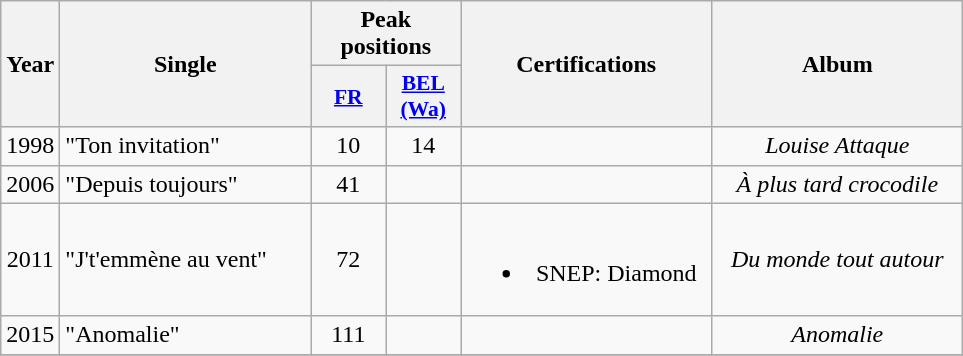<table class="wikitable">
<tr>
<th align="center" rowspan="2" width="10">Year</th>
<th align="center" rowspan="2" width="160">Single</th>
<th align="center" colspan="2" width="30">Peak positions</th>
<th align="center" rowspan="2" width="160">Certifications</th>
<th align="center" rowspan="2" width="160">Album</th>
</tr>
<tr>
<th scope="col" style="width:3em;font-size:90%;"><a href='#'>FR</a><br></th>
<th scope="col" style="width:3em;font-size:90%;"><a href='#'>BEL <br>(Wa)</a><br></th>
</tr>
<tr>
<td align="center" rowspan="1">1998</td>
<td>"Ton invitation"</td>
<td align="center">10</td>
<td align="center">14</td>
<td align="center"></td>
<td align="center"><em>Louise Attaque</em></td>
</tr>
<tr>
<td align="center" rowspan="1">2006</td>
<td>"Depuis toujours"</td>
<td align="center">41</td>
<td align="center"></td>
<td align="center"></td>
<td align="center"><em>À plus tard crocodile</em></td>
</tr>
<tr>
<td align="center">2011</td>
<td>"J't'emmène au vent"</td>
<td align="center">72</td>
<td align="center"></td>
<td align="center"><br><ul><li>SNEP: Diamond</li></ul></td>
<td align="center"><em>Du monde tout autour</em></td>
</tr>
<tr>
<td align="center">2015</td>
<td>"Anomalie"</td>
<td align="center">111</td>
<td align="center"></td>
<td align="center"></td>
<td align="center"><em>Anomalie</em></td>
</tr>
<tr>
</tr>
</table>
